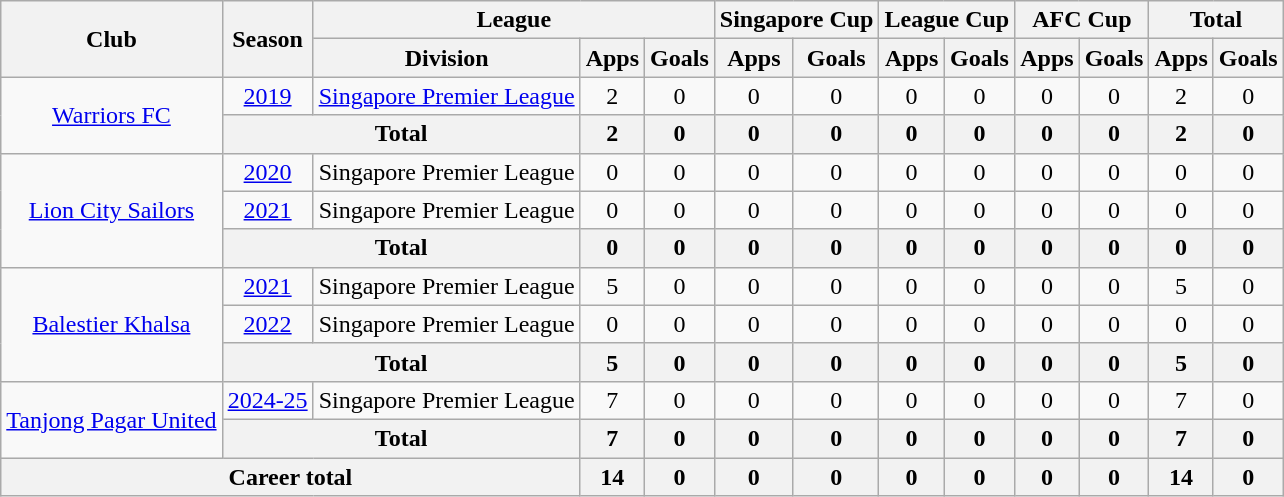<table class="wikitable" style="text-align: center">
<tr>
<th rowspan="2">Club</th>
<th rowspan="2">Season</th>
<th colspan="3">League</th>
<th colspan="2">Singapore Cup</th>
<th colspan="2">League Cup</th>
<th colspan="2">AFC Cup</th>
<th colspan="2">Total</th>
</tr>
<tr>
<th>Division</th>
<th>Apps</th>
<th>Goals</th>
<th>Apps</th>
<th>Goals</th>
<th>Apps</th>
<th>Goals</th>
<th>Apps</th>
<th>Goals</th>
<th>Apps</th>
<th>Goals</th>
</tr>
<tr>
<td rowspan="2"><a href='#'>Warriors FC</a></td>
<td><a href='#'>2019</a></td>
<td><a href='#'>Singapore Premier League</a></td>
<td>2</td>
<td>0</td>
<td>0</td>
<td>0</td>
<td>0</td>
<td>0</td>
<td>0</td>
<td>0</td>
<td>2</td>
<td>0</td>
</tr>
<tr>
<th colspan=2>Total</th>
<th>2</th>
<th>0</th>
<th>0</th>
<th>0</th>
<th>0</th>
<th>0</th>
<th>0</th>
<th>0</th>
<th>2</th>
<th>0</th>
</tr>
<tr>
<td rowspan="3"><a href='#'>Lion City Sailors</a></td>
<td><a href='#'>2020</a></td>
<td>Singapore Premier League</td>
<td>0</td>
<td>0</td>
<td>0</td>
<td>0</td>
<td>0</td>
<td>0</td>
<td>0</td>
<td>0</td>
<td>0</td>
<td>0</td>
</tr>
<tr>
<td><a href='#'>2021</a></td>
<td>Singapore Premier League</td>
<td>0</td>
<td>0</td>
<td>0</td>
<td>0</td>
<td>0</td>
<td>0</td>
<td>0</td>
<td>0</td>
<td>0</td>
<td>0</td>
</tr>
<tr>
<th colspan=2>Total</th>
<th>0</th>
<th>0</th>
<th>0</th>
<th>0</th>
<th>0</th>
<th>0</th>
<th>0</th>
<th>0</th>
<th>0</th>
<th>0</th>
</tr>
<tr>
<td rowspan="3"><a href='#'>Balestier Khalsa</a></td>
<td><a href='#'>2021</a></td>
<td>Singapore Premier League</td>
<td>5</td>
<td>0</td>
<td>0</td>
<td>0</td>
<td>0</td>
<td>0</td>
<td>0</td>
<td>0</td>
<td>5</td>
<td>0</td>
</tr>
<tr>
<td><a href='#'>2022</a></td>
<td>Singapore Premier League</td>
<td>0</td>
<td>0</td>
<td>0</td>
<td>0</td>
<td>0</td>
<td>0</td>
<td>0</td>
<td>0</td>
<td>0</td>
<td>0</td>
</tr>
<tr>
<th colspan=2>Total</th>
<th>5</th>
<th>0</th>
<th>0</th>
<th>0</th>
<th>0</th>
<th>0</th>
<th>0</th>
<th>0</th>
<th>5</th>
<th>0</th>
</tr>
<tr>
<td rowspan="2"><a href='#'>Tanjong Pagar United</a></td>
<td><a href='#'>2024-25</a></td>
<td>Singapore Premier League</td>
<td>7</td>
<td>0</td>
<td>0</td>
<td>0</td>
<td>0</td>
<td>0</td>
<td>0</td>
<td>0</td>
<td>7</td>
<td>0</td>
</tr>
<tr>
<th colspan=2>Total</th>
<th>7</th>
<th>0</th>
<th>0</th>
<th>0</th>
<th>0</th>
<th>0</th>
<th>0</th>
<th>0</th>
<th>7</th>
<th>0</th>
</tr>
<tr>
<th colspan=3>Career total</th>
<th>14</th>
<th>0</th>
<th>0</th>
<th>0</th>
<th>0</th>
<th>0</th>
<th>0</th>
<th>0</th>
<th>14</th>
<th>0</th>
</tr>
</table>
